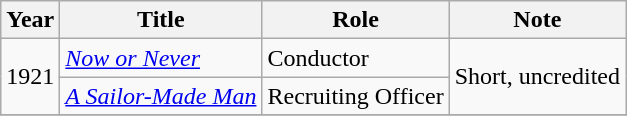<table class="wikitable sortable">
<tr>
<th>Year</th>
<th>Title</th>
<th>Role</th>
<th>Note</th>
</tr>
<tr>
<td rowspan="2">1921</td>
<td><em><a href='#'>Now or Never</a></em></td>
<td>Conductor</td>
<td rowspan="2">Short, uncredited</td>
</tr>
<tr>
<td><em><a href='#'>A Sailor-Made Man</a></em></td>
<td>Recruiting Officer</td>
</tr>
<tr>
</tr>
</table>
